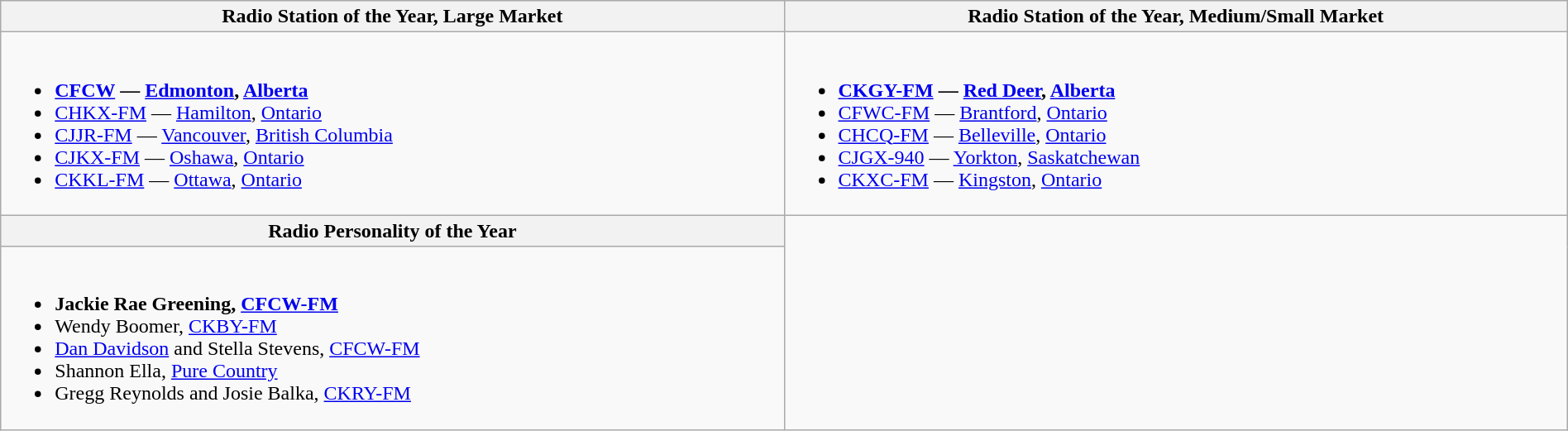<table class="wikitable" style="width:100%">
<tr>
<th style="width:50%">Radio Station of the Year, Large Market</th>
<th style="width:50%">Radio Station of the Year, Medium/Small Market</th>
</tr>
<tr>
<td valign="top"><br><ul><li> <strong><a href='#'>CFCW</a> — <a href='#'>Edmonton</a>, <a href='#'>Alberta</a></strong></li><li><a href='#'>CHKX-FM</a> — <a href='#'>Hamilton</a>, <a href='#'>Ontario</a></li><li><a href='#'>CJJR-FM</a> — <a href='#'>Vancouver</a>, <a href='#'>British Columbia</a></li><li><a href='#'>CJKX-FM</a> — <a href='#'>Oshawa</a>, <a href='#'>Ontario</a></li><li><a href='#'>CKKL-FM</a> — <a href='#'>Ottawa</a>, <a href='#'>Ontario</a></li></ul></td>
<td valign="top"><br><ul><li> <strong><a href='#'>CKGY-FM</a> — <a href='#'>Red Deer</a>, <a href='#'>Alberta</a></strong></li><li><a href='#'>CFWC-FM</a> — <a href='#'>Brantford</a>, <a href='#'>Ontario</a></li><li><a href='#'>CHCQ-FM</a> — <a href='#'>Belleville</a>, <a href='#'>Ontario</a></li><li><a href='#'>CJGX-940</a> — <a href='#'>Yorkton</a>, <a href='#'>Saskatchewan</a></li><li><a href='#'>CKXC-FM</a> — <a href='#'>Kingston</a>, <a href='#'>Ontario</a></li></ul></td>
</tr>
<tr>
<th style="width:50%">Radio Personality of the Year</th>
</tr>
<tr>
<td valign="top"><br><ul><li> <strong>Jackie Rae Greening, <a href='#'>CFCW-FM</a></strong></li><li>Wendy Boomer, <a href='#'>CKBY-FM</a></li><li><a href='#'>Dan Davidson</a> and Stella Stevens, <a href='#'>CFCW-FM</a></li><li>Shannon Ella, <a href='#'>Pure Country</a></li><li>Gregg Reynolds and Josie Balka, <a href='#'>CKRY-FM</a></li></ul></td>
</tr>
</table>
